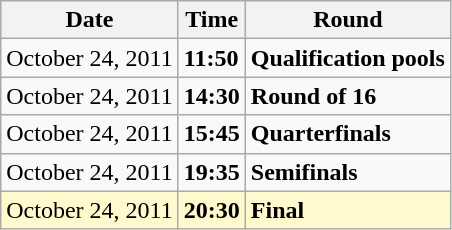<table class="wikitable">
<tr>
<th>Date</th>
<th>Time</th>
<th>Round</th>
</tr>
<tr>
<td>October 24, 2011</td>
<td><strong>11:50</strong></td>
<td><strong>Qualification pools</strong></td>
</tr>
<tr>
<td>October 24, 2011</td>
<td><strong>14:30</strong></td>
<td><strong>Round of 16</strong></td>
</tr>
<tr>
<td>October 24, 2011</td>
<td><strong>15:45</strong></td>
<td><strong>Quarterfinals</strong></td>
</tr>
<tr>
<td>October 24, 2011</td>
<td><strong>19:35</strong></td>
<td><strong>Semifinals</strong></td>
</tr>
<tr style=background:lemonchiffon>
<td>October 24, 2011</td>
<td><strong>20:30</strong></td>
<td><strong>Final</strong></td>
</tr>
</table>
